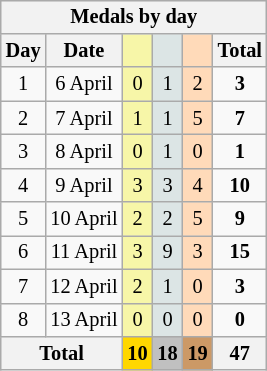<table class=wikitable style=font-size:85%;float:right;text-align:center>
<tr style="background:#efefef;">
<th colspan=6>Medals by day</th>
</tr>
<tr>
<th>Day</th>
<th>Date</th>
<td bgcolor=F7F6A8></td>
<td bgcolor=DCE5E5></td>
<td bgcolor=FFDAB9></td>
<th>Total</th>
</tr>
<tr>
<td>1</td>
<td>6 April</td>
<td bgcolor=F7F6A8>0</td>
<td bgcolor=DCE5E5>1</td>
<td bgcolor=FFDAB9>2</td>
<td><strong>3</strong></td>
</tr>
<tr style="text-align:center">
<td>2</td>
<td>7 April</td>
<td bgcolor=F7F6A8>1</td>
<td bgcolor=DCE5E5>1</td>
<td bgcolor=FFDAB9>5</td>
<td><strong>7</strong></td>
</tr>
<tr style="text-align:center">
<td>3</td>
<td>8 April</td>
<td bgcolor=F7F6A8>0</td>
<td bgcolor=DCE5E5>1</td>
<td bgcolor=FFDAB9>0</td>
<td><strong>1</strong></td>
</tr>
<tr style="text-align:center">
<td>4</td>
<td>9 April</td>
<td bgcolor=F7F6A8>3</td>
<td bgcolor=DCE5E5>3</td>
<td bgcolor=FFDAB9>4</td>
<td><strong>10</strong></td>
</tr>
<tr style="text-align:center">
<td>5</td>
<td>10 April</td>
<td bgcolor=F7F6A8>2</td>
<td bgcolor=DCE5E5>2</td>
<td bgcolor=FFDAB9>5</td>
<td><strong>9</strong></td>
</tr>
<tr style="text-align:center">
<td>6</td>
<td>11 April</td>
<td bgcolor=F7F6A8>3</td>
<td bgcolor=DCE5E5>9</td>
<td bgcolor=FFDAB9>3</td>
<td><strong>15</strong></td>
</tr>
<tr style="text-align:center">
<td>7</td>
<td>12 April</td>
<td bgcolor=F7F6A8>2</td>
<td bgcolor=DCE5E5>1</td>
<td bgcolor=FFDAB9>0</td>
<td><strong>3</strong></td>
</tr>
<tr style="text-align:center">
<td>8</td>
<td>13 April</td>
<td bgcolor=F7F6A8>0</td>
<td bgcolor=DCE5E5>0</td>
<td bgcolor=FFDAB9>0</td>
<td><strong>0</strong></td>
</tr>
<tr>
<th colspan=2>Total</th>
<th style="background:gold">10</th>
<th style="background:silver">18</th>
<th style="background:#c96">19</th>
<th>47</th>
</tr>
</table>
